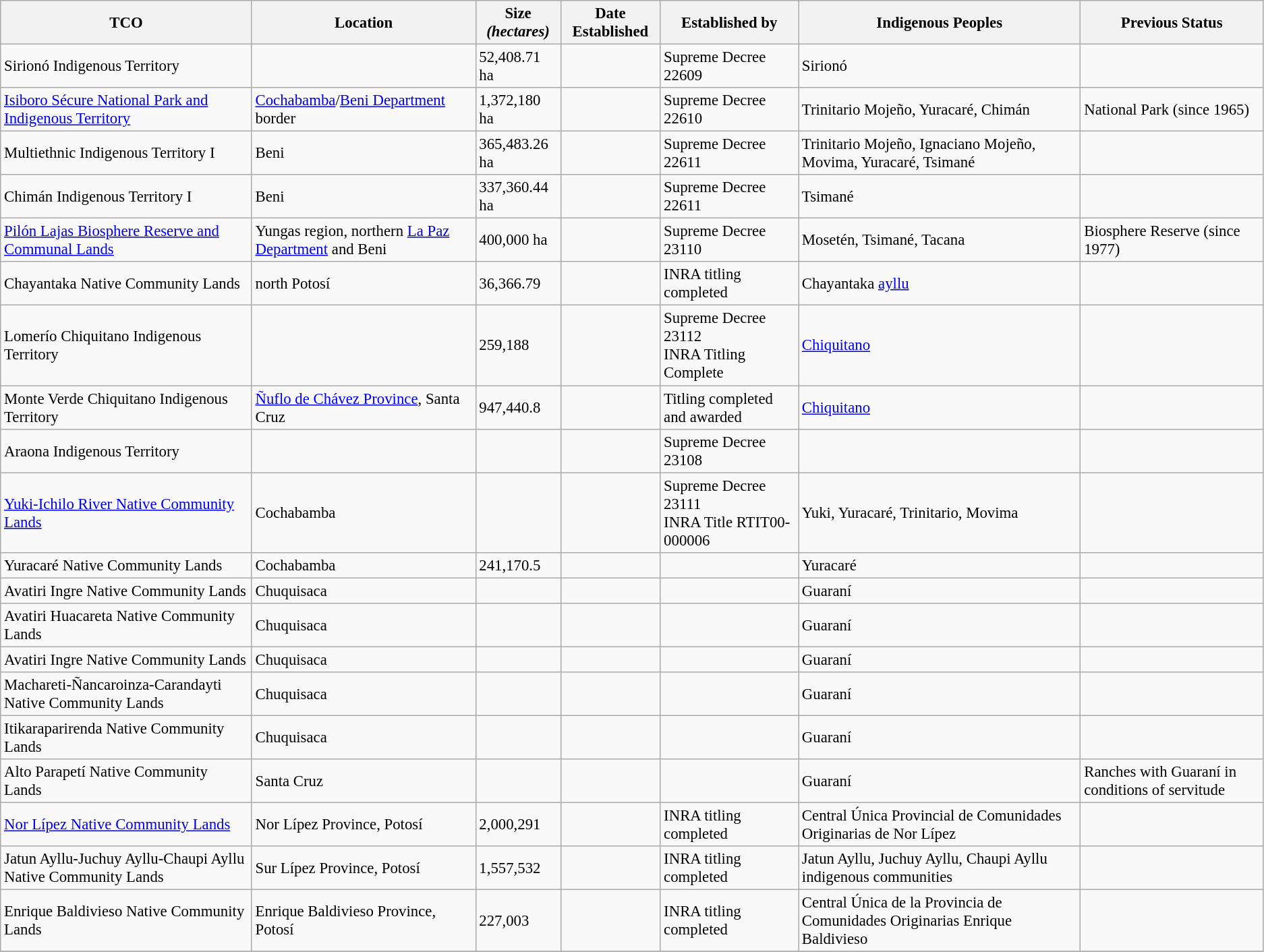<table class="sortable wikitable" style="font-size: 95%">
<tr>
<th><strong>TCO</strong></th>
<th><strong>Location</strong></th>
<th><strong>Size</strong><br><em>(hectares)</em></th>
<th><strong>Date Established</strong></th>
<th><strong>Established by</strong></th>
<th><strong>Indigenous Peoples</strong></th>
<th><strong>Previous Status</strong></th>
</tr>
<tr>
<td>Sirionó Indigenous Territory</td>
<td></td>
<td>52,408.71 ha</td>
<td></td>
<td>Supreme Decree 22609</td>
<td>Sirionó</td>
<td></td>
</tr>
<tr>
<td><a href='#'>Isiboro Sécure National Park and Indigenous Territory</a></td>
<td><a href='#'>Cochabamba</a>/<a href='#'>Beni Department</a> border</td>
<td>1,372,180 ha</td>
<td></td>
<td>Supreme Decree 22610</td>
<td>Trinitario Mojeño, Yuracaré, Chimán</td>
<td>National Park (since 1965)</td>
</tr>
<tr>
<td>Multiethnic Indigenous Territory I</td>
<td>Beni</td>
<td>365,483.26 ha</td>
<td></td>
<td>Supreme Decree 22611</td>
<td>Trinitario Mojeño, Ignaciano Mojeño, Movima, Yuracaré, Tsimané</td>
<td></td>
</tr>
<tr>
<td>Chimán Indigenous Territory I</td>
<td>Beni</td>
<td>337,360.44 ha</td>
<td></td>
<td>Supreme Decree 22611</td>
<td>Tsimané</td>
<td></td>
</tr>
<tr>
<td><a href='#'>Pilón Lajas Biosphere Reserve and Communal Lands</a></td>
<td>Yungas region, northern <a href='#'>La Paz Department</a> and Beni</td>
<td>400,000 ha</td>
<td></td>
<td>Supreme Decree 23110</td>
<td>Mosetén, Tsimané, Tacana</td>
<td>Biosphere Reserve (since 1977)</td>
</tr>
<tr>
<td>Chayantaka Native Community Lands</td>
<td>north Potosí</td>
<td>36,366.79</td>
<td></td>
<td>INRA titling completed</td>
<td>Chayantaka <a href='#'>ayllu</a></td>
<td></td>
</tr>
<tr>
<td>Lomerío Chiquitano Indigenous Territory</td>
<td></td>
<td>259,188</td>
<td><br></td>
<td>Supreme Decree 23112<br>INRA Titling Complete</td>
<td><a href='#'>Chiquitano</a></td>
<td></td>
</tr>
<tr>
<td>Monte Verde Chiquitano Indigenous Territory</td>
<td><a href='#'>Ñuflo de Chávez Province</a>, Santa Cruz</td>
<td>947,440.8</td>
<td></td>
<td>Titling completed and awarded</td>
<td><a href='#'>Chiquitano</a></td>
<td></td>
</tr>
<tr>
<td>Araona Indigenous Territory</td>
<td></td>
<td></td>
<td></td>
<td>Supreme Decree 23108</td>
<td></td>
<td></td>
</tr>
<tr>
<td><a href='#'>Yuki-Ichilo River Native Community Lands</a></td>
<td>Cochabamba</td>
<td></td>
<td><br></td>
<td>Supreme Decree 23111<br>INRA Title RTIT00-000006</td>
<td>Yuki, Yuracaré, Trinitario, Movima</td>
<td></td>
</tr>
<tr>
<td>Yuracaré Native Community Lands</td>
<td>Cochabamba</td>
<td>241,170.5</td>
<td></td>
<td></td>
<td>Yuracaré</td>
<td></td>
</tr>
<tr>
<td>Avatiri Ingre Native Community Lands</td>
<td>Chuquisaca</td>
<td></td>
<td></td>
<td></td>
<td>Guaraní</td>
<td></td>
</tr>
<tr>
<td>Avatiri Huacareta Native Community Lands</td>
<td>Chuquisaca</td>
<td></td>
<td></td>
<td></td>
<td>Guaraní</td>
<td></td>
</tr>
<tr>
<td>Avatiri Ingre Native Community Lands</td>
<td>Chuquisaca</td>
<td></td>
<td></td>
<td></td>
<td>Guaraní</td>
<td></td>
</tr>
<tr>
<td>Machareti-Ñancaroinza-Carandayti Native Community Lands</td>
<td>Chuquisaca</td>
<td></td>
<td></td>
<td></td>
<td>Guaraní</td>
<td></td>
</tr>
<tr>
<td>Itikaraparirenda Native Community Lands</td>
<td>Chuquisaca</td>
<td></td>
<td></td>
<td></td>
<td>Guaraní</td>
<td></td>
</tr>
<tr>
<td>Alto Parapetí Native Community Lands</td>
<td>Santa Cruz</td>
<td></td>
<td></td>
<td></td>
<td>Guaraní</td>
<td>Ranches with Guaraní in conditions of servitude</td>
</tr>
<tr>
<td><a href='#'>Nor Lípez Native Community Lands</a></td>
<td>Nor Lípez Province, Potosí</td>
<td>2,000,291</td>
<td></td>
<td>INRA titling completed</td>
<td>Central Única Provincial de Comunidades Originarias de Nor Lípez</td>
<td></td>
</tr>
<tr>
<td>Jatun Ayllu-Juchuy Ayllu-Chaupi Ayllu Native Community Lands</td>
<td>Sur Lípez Province, Potosí</td>
<td>1,557,532</td>
<td></td>
<td>INRA titling completed</td>
<td>Jatun Ayllu, Juchuy Ayllu, Chaupi Ayllu indigenous communities</td>
<td></td>
</tr>
<tr>
<td>Enrique Baldivieso Native Community Lands</td>
<td>Enrique Baldivieso Province, Potosí</td>
<td>227,003</td>
<td></td>
<td>INRA titling completed</td>
<td>Central Única de la Provincia de Comunidades Originarias Enrique Baldivieso</td>
<td></td>
</tr>
<tr>
</tr>
</table>
